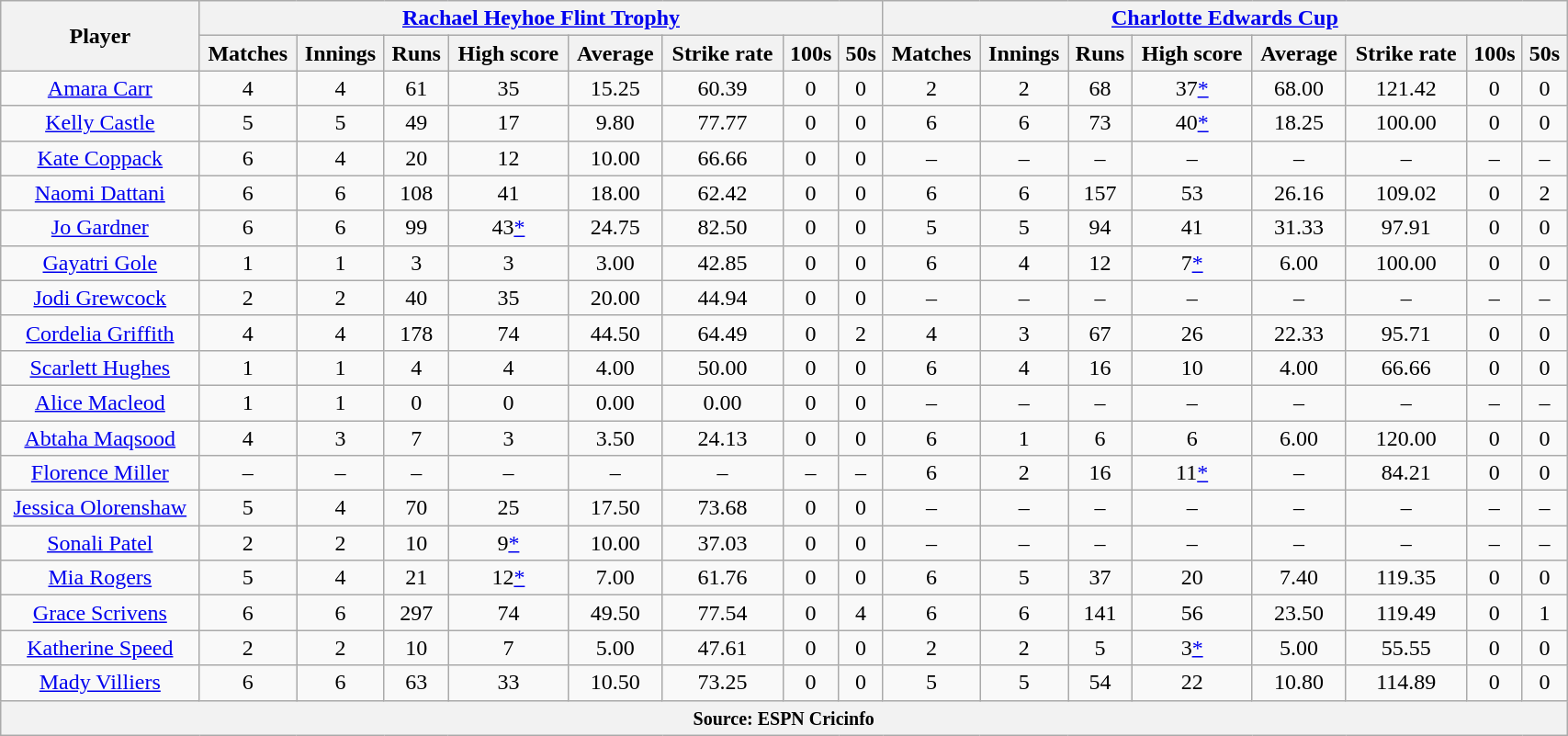<table class="wikitable" style="text-align:center; width:90%;">
<tr>
<th rowspan=2>Player</th>
<th colspan=8><a href='#'>Rachael Heyhoe Flint Trophy</a></th>
<th colspan=8><a href='#'>Charlotte Edwards Cup</a></th>
</tr>
<tr>
<th>Matches</th>
<th>Innings</th>
<th>Runs</th>
<th>High score</th>
<th>Average</th>
<th>Strike rate</th>
<th>100s</th>
<th>50s</th>
<th>Matches</th>
<th>Innings</th>
<th>Runs</th>
<th>High score</th>
<th>Average</th>
<th>Strike rate</th>
<th>100s</th>
<th>50s</th>
</tr>
<tr>
<td><a href='#'>Amara Carr</a></td>
<td>4</td>
<td>4</td>
<td>61</td>
<td>35</td>
<td>15.25</td>
<td>60.39</td>
<td>0</td>
<td>0</td>
<td>2</td>
<td>2</td>
<td>68</td>
<td>37<a href='#'>*</a></td>
<td>68.00</td>
<td>121.42</td>
<td>0</td>
<td>0</td>
</tr>
<tr>
<td><a href='#'>Kelly Castle</a></td>
<td>5</td>
<td>5</td>
<td>49</td>
<td>17</td>
<td>9.80</td>
<td>77.77</td>
<td>0</td>
<td>0</td>
<td>6</td>
<td>6</td>
<td>73</td>
<td>40<a href='#'>*</a></td>
<td>18.25</td>
<td>100.00</td>
<td>0</td>
<td>0</td>
</tr>
<tr>
<td><a href='#'>Kate Coppack</a></td>
<td>6</td>
<td>4</td>
<td>20</td>
<td>12</td>
<td>10.00</td>
<td>66.66</td>
<td>0</td>
<td>0</td>
<td>–</td>
<td>–</td>
<td>–</td>
<td>–</td>
<td>–</td>
<td>–</td>
<td>–</td>
<td>–</td>
</tr>
<tr>
<td><a href='#'>Naomi Dattani</a></td>
<td>6</td>
<td>6</td>
<td>108</td>
<td>41</td>
<td>18.00</td>
<td>62.42</td>
<td>0</td>
<td>0</td>
<td>6</td>
<td>6</td>
<td>157</td>
<td>53</td>
<td>26.16</td>
<td>109.02</td>
<td>0</td>
<td>2</td>
</tr>
<tr>
<td><a href='#'>Jo Gardner</a></td>
<td>6</td>
<td>6</td>
<td>99</td>
<td>43<a href='#'>*</a></td>
<td>24.75</td>
<td>82.50</td>
<td>0</td>
<td>0</td>
<td>5</td>
<td>5</td>
<td>94</td>
<td>41</td>
<td>31.33</td>
<td>97.91</td>
<td>0</td>
<td>0</td>
</tr>
<tr>
<td><a href='#'>Gayatri Gole</a></td>
<td>1</td>
<td>1</td>
<td>3</td>
<td>3</td>
<td>3.00</td>
<td>42.85</td>
<td>0</td>
<td>0</td>
<td>6</td>
<td>4</td>
<td>12</td>
<td>7<a href='#'>*</a></td>
<td>6.00</td>
<td>100.00</td>
<td>0</td>
<td>0</td>
</tr>
<tr>
<td><a href='#'>Jodi Grewcock</a></td>
<td>2</td>
<td>2</td>
<td>40</td>
<td>35</td>
<td>20.00</td>
<td>44.94</td>
<td>0</td>
<td>0</td>
<td>–</td>
<td>–</td>
<td>–</td>
<td>–</td>
<td>–</td>
<td>–</td>
<td>–</td>
<td>–</td>
</tr>
<tr>
<td><a href='#'>Cordelia Griffith</a></td>
<td>4</td>
<td>4</td>
<td>178</td>
<td>74</td>
<td>44.50</td>
<td>64.49</td>
<td>0</td>
<td>2</td>
<td>4</td>
<td>3</td>
<td>67</td>
<td>26</td>
<td>22.33</td>
<td>95.71</td>
<td>0</td>
<td>0</td>
</tr>
<tr>
<td><a href='#'>Scarlett Hughes</a></td>
<td>1</td>
<td>1</td>
<td>4</td>
<td>4</td>
<td>4.00</td>
<td>50.00</td>
<td>0</td>
<td>0</td>
<td>6</td>
<td>4</td>
<td>16</td>
<td>10</td>
<td>4.00</td>
<td>66.66</td>
<td>0</td>
<td>0</td>
</tr>
<tr>
<td><a href='#'>Alice Macleod</a></td>
<td>1</td>
<td>1</td>
<td>0</td>
<td>0</td>
<td>0.00</td>
<td>0.00</td>
<td>0</td>
<td>0</td>
<td>–</td>
<td>–</td>
<td>–</td>
<td>–</td>
<td>–</td>
<td>–</td>
<td>–</td>
<td>–</td>
</tr>
<tr>
<td><a href='#'>Abtaha Maqsood</a></td>
<td>4</td>
<td>3</td>
<td>7</td>
<td>3</td>
<td>3.50</td>
<td>24.13</td>
<td>0</td>
<td>0</td>
<td>6</td>
<td>1</td>
<td>6</td>
<td>6</td>
<td>6.00</td>
<td>120.00</td>
<td>0</td>
<td>0</td>
</tr>
<tr>
<td><a href='#'>Florence Miller</a></td>
<td>–</td>
<td>–</td>
<td>–</td>
<td>–</td>
<td>–</td>
<td>–</td>
<td>–</td>
<td>–</td>
<td>6</td>
<td>2</td>
<td>16</td>
<td>11<a href='#'>*</a></td>
<td>–</td>
<td>84.21</td>
<td>0</td>
<td>0</td>
</tr>
<tr>
<td><a href='#'>Jessica Olorenshaw</a></td>
<td>5</td>
<td>4</td>
<td>70</td>
<td>25</td>
<td>17.50</td>
<td>73.68</td>
<td>0</td>
<td>0</td>
<td>–</td>
<td>–</td>
<td>–</td>
<td>–</td>
<td>–</td>
<td>–</td>
<td>–</td>
<td>–</td>
</tr>
<tr>
<td><a href='#'>Sonali Patel</a></td>
<td>2</td>
<td>2</td>
<td>10</td>
<td>9<a href='#'>*</a></td>
<td>10.00</td>
<td>37.03</td>
<td>0</td>
<td>0</td>
<td>–</td>
<td>–</td>
<td>–</td>
<td>–</td>
<td>–</td>
<td>–</td>
<td>–</td>
<td>–</td>
</tr>
<tr>
<td><a href='#'>Mia Rogers</a></td>
<td>5</td>
<td>4</td>
<td>21</td>
<td>12<a href='#'>*</a></td>
<td>7.00</td>
<td>61.76</td>
<td>0</td>
<td>0</td>
<td>6</td>
<td>5</td>
<td>37</td>
<td>20</td>
<td>7.40</td>
<td>119.35</td>
<td>0</td>
<td>0</td>
</tr>
<tr>
<td><a href='#'>Grace Scrivens</a></td>
<td>6</td>
<td>6</td>
<td>297</td>
<td>74</td>
<td>49.50</td>
<td>77.54</td>
<td>0</td>
<td>4</td>
<td>6</td>
<td>6</td>
<td>141</td>
<td>56</td>
<td>23.50</td>
<td>119.49</td>
<td>0</td>
<td>1</td>
</tr>
<tr>
<td><a href='#'>Katherine Speed</a></td>
<td>2</td>
<td>2</td>
<td>10</td>
<td>7</td>
<td>5.00</td>
<td>47.61</td>
<td>0</td>
<td>0</td>
<td>2</td>
<td>2</td>
<td>5</td>
<td>3<a href='#'>*</a></td>
<td>5.00</td>
<td>55.55</td>
<td>0</td>
<td>0</td>
</tr>
<tr>
<td><a href='#'>Mady Villiers</a></td>
<td>6</td>
<td>6</td>
<td>63</td>
<td>33</td>
<td>10.50</td>
<td>73.25</td>
<td>0</td>
<td>0</td>
<td>5</td>
<td>5</td>
<td>54</td>
<td>22</td>
<td>10.80</td>
<td>114.89</td>
<td>0</td>
<td>0</td>
</tr>
<tr>
<th colspan="17"><small>Source: ESPN Cricinfo</small></th>
</tr>
</table>
